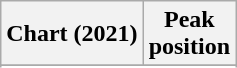<table class="wikitable sortable plainrowheaders" style="text-align:center">
<tr>
<th scope="col">Chart (2021)</th>
<th scope="col">Peak<br> position</th>
</tr>
<tr>
</tr>
<tr>
</tr>
<tr>
</tr>
<tr>
</tr>
<tr>
</tr>
</table>
